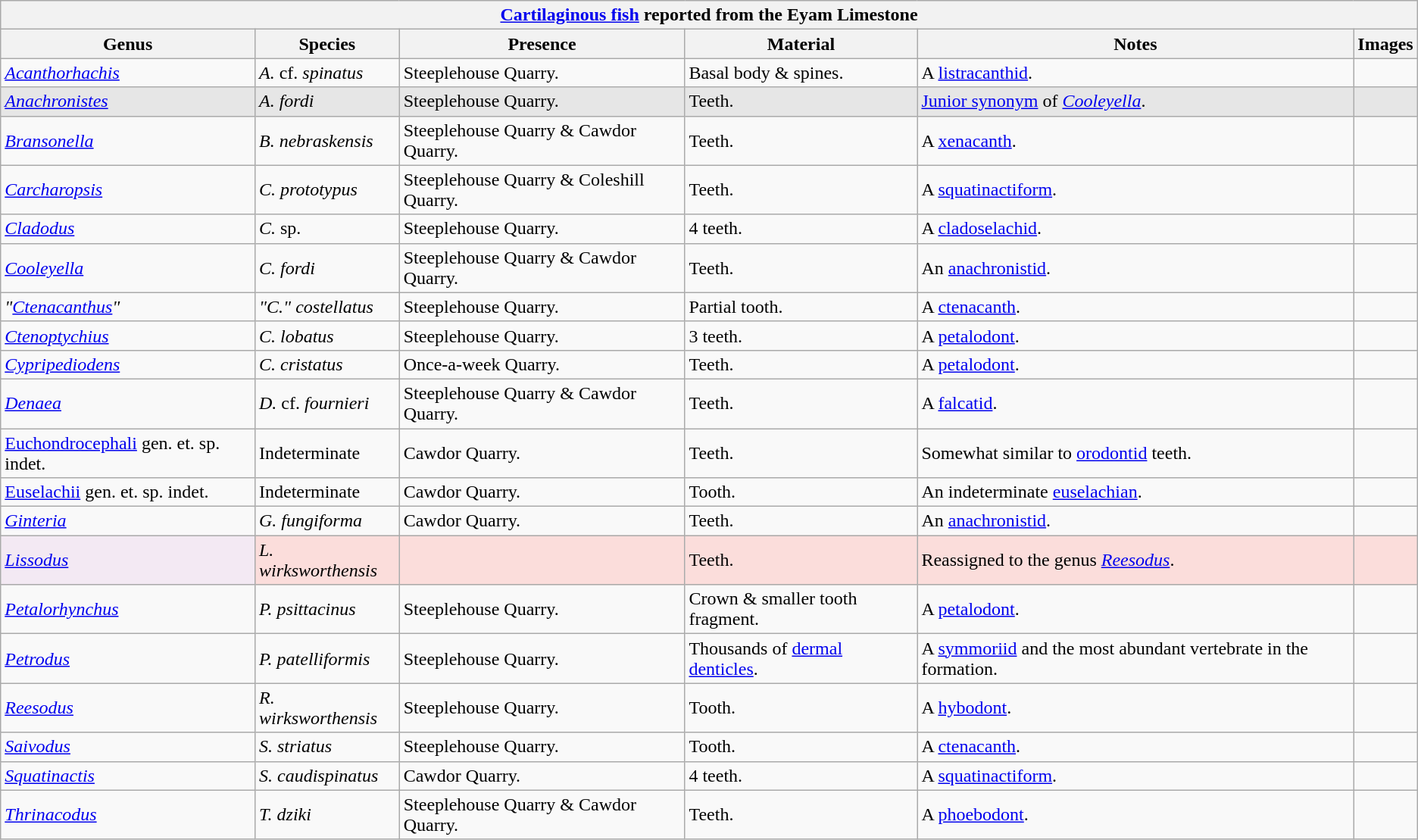<table class="wikitable" align="center">
<tr>
<th colspan="6" align="center"><strong><a href='#'>Cartilaginous fish</a> reported from the Eyam Limestone</strong></th>
</tr>
<tr>
<th>Genus</th>
<th>Species</th>
<th>Presence</th>
<th><strong>Material</strong></th>
<th>Notes</th>
<th>Images</th>
</tr>
<tr>
<td><em><a href='#'>Acanthorhachis</a></em></td>
<td><em>A.</em> cf. <em>spinatus</em></td>
<td>Steeplehouse Quarry.</td>
<td>Basal body & spines.</td>
<td>A <a href='#'>listracanthid</a>.</td>
<td></td>
</tr>
<tr>
<td style="background:#E6E6E6;"><em><a href='#'>Anachronistes</a></em></td>
<td style="background:#E6E6E6;"><em>A. fordi</em></td>
<td style="background:#E6E6E6;">Steeplehouse Quarry.</td>
<td style="background:#E6E6E6;">Teeth.</td>
<td style="background:#E6E6E6;"><a href='#'>Junior synonym</a> of <em><a href='#'>Cooleyella</a></em>.</td>
<td style="background:#E6E6E6;"></td>
</tr>
<tr>
<td><em><a href='#'>Bransonella</a></em></td>
<td><em>B. nebraskensis</em></td>
<td>Steeplehouse Quarry & Cawdor Quarry.</td>
<td>Teeth.</td>
<td>A <a href='#'>xenacanth</a>.</td>
<td></td>
</tr>
<tr>
<td><em><a href='#'>Carcharopsis</a></em></td>
<td><em>C. prototypus</em></td>
<td>Steeplehouse Quarry & Coleshill Quarry.</td>
<td>Teeth.</td>
<td>A <a href='#'>squatinactiform</a>.</td>
<td></td>
</tr>
<tr>
<td><em><a href='#'>Cladodus</a></em></td>
<td><em>C.</em> sp.</td>
<td>Steeplehouse Quarry.</td>
<td>4 teeth.</td>
<td>A <a href='#'>cladoselachid</a>.</td>
<td></td>
</tr>
<tr>
<td><em><a href='#'>Cooleyella</a></em></td>
<td><em>C. fordi</em></td>
<td>Steeplehouse Quarry & Cawdor Quarry.</td>
<td>Teeth.</td>
<td>An <a href='#'>anachronistid</a>.</td>
<td></td>
</tr>
<tr>
<td><em>"<a href='#'>Ctenacanthus</a>"</em></td>
<td><em>"C." costellatus</em></td>
<td>Steeplehouse Quarry.</td>
<td>Partial tooth.</td>
<td>A <a href='#'>ctenacanth</a>.</td>
<td></td>
</tr>
<tr>
<td><em><a href='#'>Ctenoptychius</a></em></td>
<td><em>C. lobatus</em></td>
<td>Steeplehouse Quarry.</td>
<td>3 teeth.</td>
<td>A <a href='#'>petalodont</a>.</td>
<td></td>
</tr>
<tr>
<td><em><a href='#'>Cypripediodens</a></em></td>
<td><em>C. cristatus</em></td>
<td>Once-a-week Quarry.</td>
<td>Teeth.</td>
<td>A <a href='#'>petalodont</a>.</td>
<td></td>
</tr>
<tr>
<td><em><a href='#'>Denaea</a></em></td>
<td><em>D.</em> cf. <em>fournieri</em></td>
<td>Steeplehouse Quarry & Cawdor Quarry.</td>
<td>Teeth.</td>
<td>A <a href='#'>falcatid</a>.</td>
<td></td>
</tr>
<tr>
<td><a href='#'>Euchondrocephali</a> gen. et. sp. indet.</td>
<td>Indeterminate</td>
<td>Cawdor Quarry.</td>
<td>Teeth.</td>
<td>Somewhat similar to <a href='#'>orodontid</a> teeth.</td>
<td></td>
</tr>
<tr>
<td><a href='#'>Euselachii</a> gen. et. sp. indet.</td>
<td>Indeterminate</td>
<td>Cawdor Quarry.</td>
<td>Tooth.</td>
<td>An indeterminate <a href='#'>euselachian</a>.</td>
<td></td>
</tr>
<tr>
<td><em><a href='#'>Ginteria</a></em></td>
<td><em>G. fungiforma</em></td>
<td>Cawdor Quarry.</td>
<td>Teeth.</td>
<td>An <a href='#'>anachronistid</a>.</td>
<td></td>
</tr>
<tr>
<td style="background:#f3e9f3;"><em><a href='#'>Lissodus</a></em></td>
<td style="background:#fbdddb;"><em>L. wirksworthensis</em></td>
<td style="background:#fbdddb;"></td>
<td style="background:#fbdddb;">Teeth.</td>
<td style="background:#fbdddb;">Reassigned to the genus <em><a href='#'>Reesodus</a></em>.</td>
<td style="background:#fbdddb;"></td>
</tr>
<tr>
<td><em><a href='#'>Petalorhynchus</a></em></td>
<td><em>P. psittacinus</em></td>
<td>Steeplehouse Quarry.</td>
<td>Crown & smaller tooth fragment.</td>
<td>A <a href='#'>petalodont</a>.</td>
<td></td>
</tr>
<tr>
<td><em><a href='#'>Petrodus</a></em></td>
<td><em>P. patelliformis</em></td>
<td>Steeplehouse Quarry.</td>
<td>Thousands of <a href='#'>dermal denticles</a>.</td>
<td>A <a href='#'>symmoriid</a> and the most abundant vertebrate in the formation.</td>
<td></td>
</tr>
<tr>
<td><em><a href='#'>Reesodus</a></em></td>
<td><em>R. wirksworthensis</em></td>
<td>Steeplehouse Quarry.</td>
<td>Tooth.</td>
<td>A <a href='#'>hybodont</a>.</td>
<td></td>
</tr>
<tr>
<td><em><a href='#'>Saivodus</a></em></td>
<td><em>S. striatus</em></td>
<td>Steeplehouse Quarry.</td>
<td>Tooth.</td>
<td>A <a href='#'>ctenacanth</a>.</td>
<td></td>
</tr>
<tr>
<td><em><a href='#'>Squatinactis</a></em></td>
<td><em>S. caudispinatus</em></td>
<td>Cawdor Quarry.</td>
<td>4 teeth.</td>
<td>A <a href='#'>squatinactiform</a>.</td>
<td></td>
</tr>
<tr>
<td><em><a href='#'>Thrinacodus</a></em></td>
<td><em>T. dziki</em></td>
<td>Steeplehouse Quarry & Cawdor Quarry.</td>
<td>Teeth.</td>
<td>A <a href='#'>phoebodont</a>.</td>
<td></td>
</tr>
</table>
